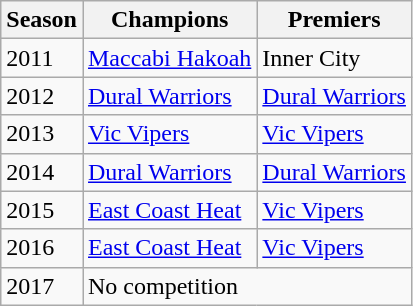<table class="wikitable">
<tr>
<th>Season</th>
<th>Champions</th>
<th>Premiers</th>
</tr>
<tr>
<td>2011</td>
<td><a href='#'>Maccabi Hakoah</a></td>
<td>Inner City</td>
</tr>
<tr>
<td>2012</td>
<td><a href='#'>Dural Warriors</a></td>
<td><a href='#'>Dural Warriors</a></td>
</tr>
<tr>
<td>2013</td>
<td><a href='#'>Vic Vipers</a></td>
<td><a href='#'>Vic Vipers</a></td>
</tr>
<tr>
<td>2014</td>
<td><a href='#'>Dural Warriors</a></td>
<td><a href='#'>Dural Warriors</a></td>
</tr>
<tr>
<td>2015</td>
<td><a href='#'>East Coast Heat</a></td>
<td><a href='#'>Vic Vipers</a></td>
</tr>
<tr>
<td>2016</td>
<td><a href='#'>East Coast Heat</a></td>
<td><a href='#'>Vic Vipers</a></td>
</tr>
<tr>
<td>2017</td>
<td colspan="2">No competition</td>
</tr>
</table>
